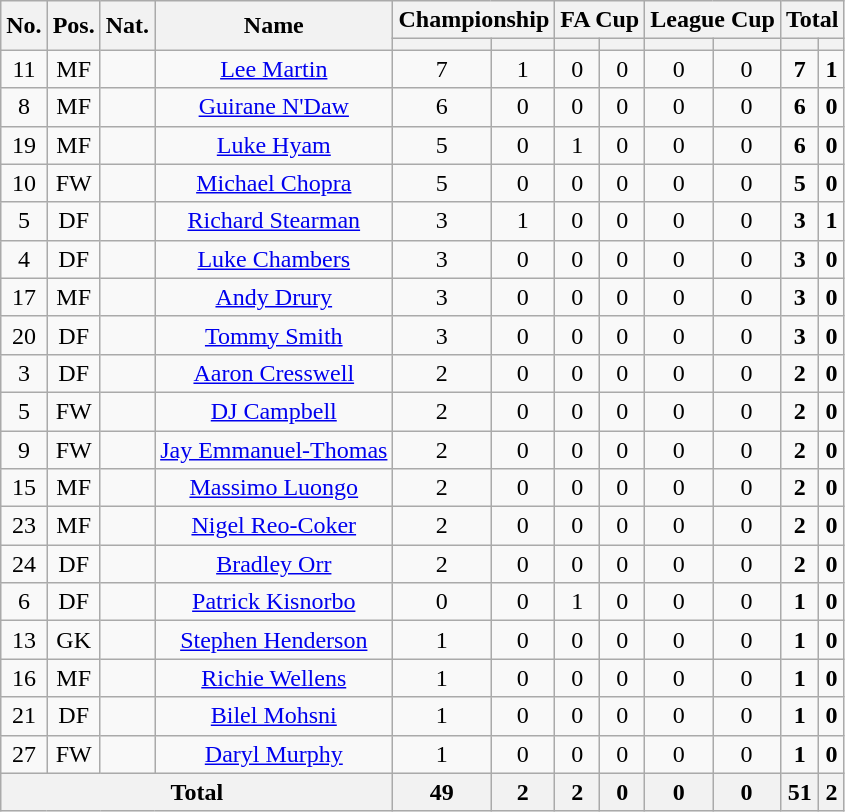<table class="wikitable sortable" style="text-align: center;">
<tr>
<th rowspan="2">No.</th>
<th rowspan="2">Pos.</th>
<th rowspan="2">Nat.</th>
<th rowspan="2">Name</th>
<th colspan="2">Championship</th>
<th colspan="2">FA Cup</th>
<th colspan="2">League Cup</th>
<th colspan="2">Total</th>
</tr>
<tr>
<th></th>
<th></th>
<th></th>
<th></th>
<th></th>
<th></th>
<th></th>
<th></th>
</tr>
<tr>
<td>11</td>
<td>MF</td>
<td align="left"></td>
<td><a href='#'>Lee Martin</a></td>
<td>7</td>
<td>1</td>
<td>0</td>
<td>0</td>
<td>0</td>
<td>0</td>
<td><strong>7</strong></td>
<td><strong>1</strong></td>
</tr>
<tr>
<td>8</td>
<td>MF</td>
<td align="left"></td>
<td><a href='#'>Guirane N'Daw</a></td>
<td>6</td>
<td>0</td>
<td>0</td>
<td>0</td>
<td>0</td>
<td>0</td>
<td><strong>6</strong></td>
<td><strong>0</strong></td>
</tr>
<tr>
<td>19</td>
<td>MF</td>
<td align="left"></td>
<td><a href='#'>Luke Hyam</a></td>
<td>5</td>
<td>0</td>
<td>1</td>
<td>0</td>
<td>0</td>
<td>0</td>
<td><strong>6</strong></td>
<td><strong>0</strong></td>
</tr>
<tr>
<td>10</td>
<td>FW</td>
<td align="left"></td>
<td><a href='#'>Michael Chopra</a></td>
<td>5</td>
<td>0</td>
<td>0</td>
<td>0</td>
<td>0</td>
<td>0</td>
<td><strong>5</strong></td>
<td><strong>0</strong></td>
</tr>
<tr>
<td>5</td>
<td>DF</td>
<td align="left"></td>
<td><a href='#'>Richard Stearman</a></td>
<td>3</td>
<td>1</td>
<td>0</td>
<td>0</td>
<td>0</td>
<td>0</td>
<td><strong>3</strong></td>
<td><strong>1</strong></td>
</tr>
<tr>
<td>4</td>
<td>DF</td>
<td align="left"></td>
<td><a href='#'>Luke Chambers</a></td>
<td>3</td>
<td>0</td>
<td>0</td>
<td>0</td>
<td>0</td>
<td>0</td>
<td><strong>3</strong></td>
<td><strong>0</strong></td>
</tr>
<tr>
<td>17</td>
<td>MF</td>
<td align="left"></td>
<td><a href='#'>Andy Drury</a></td>
<td>3</td>
<td>0</td>
<td>0</td>
<td>0</td>
<td>0</td>
<td>0</td>
<td><strong>3</strong></td>
<td><strong>0</strong></td>
</tr>
<tr>
<td>20</td>
<td>DF</td>
<td align="left"></td>
<td><a href='#'>Tommy Smith</a></td>
<td>3</td>
<td>0</td>
<td>0</td>
<td>0</td>
<td>0</td>
<td>0</td>
<td><strong>3</strong></td>
<td><strong>0</strong></td>
</tr>
<tr>
<td>3</td>
<td>DF</td>
<td align="left"></td>
<td><a href='#'>Aaron Cresswell</a></td>
<td>2</td>
<td>0</td>
<td>0</td>
<td>0</td>
<td>0</td>
<td>0</td>
<td><strong>2</strong></td>
<td><strong>0</strong></td>
</tr>
<tr>
<td>5</td>
<td>FW</td>
<td align="left"></td>
<td><a href='#'>DJ Campbell</a></td>
<td>2</td>
<td>0</td>
<td>0</td>
<td>0</td>
<td>0</td>
<td>0</td>
<td><strong>2</strong></td>
<td><strong>0</strong></td>
</tr>
<tr>
<td>9</td>
<td>FW</td>
<td align="left"></td>
<td><a href='#'>Jay Emmanuel-Thomas</a></td>
<td>2</td>
<td>0</td>
<td>0</td>
<td>0</td>
<td>0</td>
<td>0</td>
<td><strong>2</strong></td>
<td><strong>0</strong></td>
</tr>
<tr>
<td>15</td>
<td>MF</td>
<td align="left"></td>
<td><a href='#'>Massimo Luongo</a></td>
<td>2</td>
<td>0</td>
<td>0</td>
<td>0</td>
<td>0</td>
<td>0</td>
<td><strong>2</strong></td>
<td><strong>0</strong></td>
</tr>
<tr>
<td>23</td>
<td>MF</td>
<td align="left"></td>
<td><a href='#'>Nigel Reo-Coker</a></td>
<td>2</td>
<td>0</td>
<td>0</td>
<td>0</td>
<td>0</td>
<td>0</td>
<td><strong>2</strong></td>
<td><strong>0</strong></td>
</tr>
<tr>
<td>24</td>
<td>DF</td>
<td align="left"></td>
<td><a href='#'>Bradley Orr</a></td>
<td>2</td>
<td>0</td>
<td>0</td>
<td>0</td>
<td>0</td>
<td>0</td>
<td><strong>2</strong></td>
<td><strong>0</strong></td>
</tr>
<tr>
<td>6</td>
<td>DF</td>
<td align="left"></td>
<td><a href='#'>Patrick Kisnorbo</a></td>
<td>0</td>
<td>0</td>
<td>1</td>
<td>0</td>
<td>0</td>
<td>0</td>
<td><strong>1</strong></td>
<td><strong>0</strong></td>
</tr>
<tr>
<td>13</td>
<td>GK</td>
<td align="left"></td>
<td><a href='#'>Stephen Henderson</a></td>
<td>1</td>
<td>0</td>
<td>0</td>
<td>0</td>
<td>0</td>
<td>0</td>
<td><strong>1</strong></td>
<td><strong>0</strong></td>
</tr>
<tr>
<td>16</td>
<td>MF</td>
<td align="left"></td>
<td><a href='#'>Richie Wellens</a></td>
<td>1</td>
<td>0</td>
<td>0</td>
<td>0</td>
<td>0</td>
<td>0</td>
<td><strong>1</strong></td>
<td><strong>0</strong></td>
</tr>
<tr>
<td>21</td>
<td>DF</td>
<td align="left"></td>
<td><a href='#'>Bilel Mohsni</a></td>
<td>1</td>
<td>0</td>
<td>0</td>
<td>0</td>
<td>0</td>
<td>0</td>
<td><strong>1</strong></td>
<td><strong>0</strong></td>
</tr>
<tr>
<td>27</td>
<td>FW</td>
<td align="left"></td>
<td><a href='#'>Daryl Murphy</a></td>
<td>1</td>
<td>0</td>
<td>0</td>
<td>0</td>
<td>0</td>
<td>0</td>
<td><strong>1</strong></td>
<td><strong>0</strong></td>
</tr>
<tr>
<th colspan="4">Total</th>
<th>49</th>
<th>2</th>
<th>2</th>
<th>0</th>
<th>0</th>
<th>0</th>
<th>51</th>
<th>2</th>
</tr>
</table>
